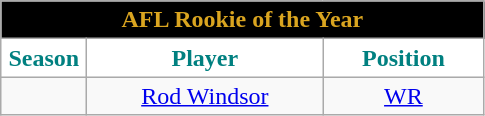<table class="wikitable sortable" style="text-align:center">
<tr>
<td colspan="4" style="background:#000; color:#DAA520;"><strong>AFL Rookie of the Year</strong></td>
</tr>
<tr>
<th style="width:50px; background:white; color:teal;">Season</th>
<th style="width:150px; background:white; color:teal;">Player</th>
<th style="width:100px; background:white; color:teal;">Position</th>
</tr>
<tr>
<td></td>
<td><a href='#'>Rod Windsor</a></td>
<td><a href='#'>WR</a></td>
</tr>
</table>
